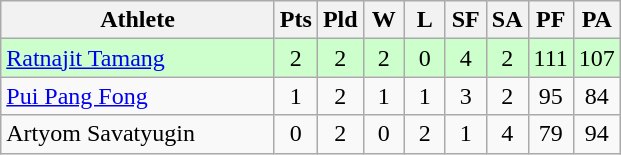<table class=wikitable style="text-align:center">
<tr>
<th width="175">Athlete</th>
<th width="20">Pts</th>
<th width="20">Pld</th>
<th width="20">W</th>
<th width="20">L</th>
<th width="20">SF</th>
<th width="20">SA</th>
<th width="20">PF</th>
<th width="20">PA</th>
</tr>
<tr bgcolor="#ccffcc">
<td style="text-align:left"> <a href='#'>Ratnajit Tamang</a></td>
<td>2</td>
<td>2</td>
<td>2</td>
<td>0</td>
<td>4</td>
<td>2</td>
<td>111</td>
<td>107</td>
</tr>
<tr>
<td style="text-align:left"> <a href='#'>Pui Pang Fong</a></td>
<td>1</td>
<td>2</td>
<td>1</td>
<td>1</td>
<td>3</td>
<td>2</td>
<td>95</td>
<td>84</td>
</tr>
<tr>
<td style="text-align:left"> Artyom Savatyugin</td>
<td>0</td>
<td>2</td>
<td>0</td>
<td>2</td>
<td>1</td>
<td>4</td>
<td>79</td>
<td>94</td>
</tr>
</table>
